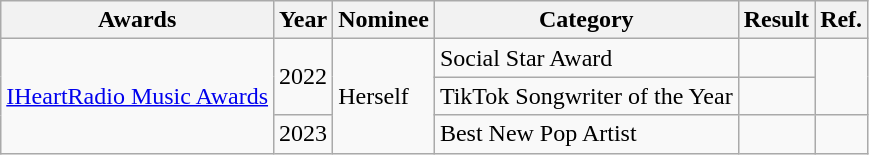<table class="wikitable">
<tr>
<th>Awards</th>
<th>Year</th>
<th>Nominee</th>
<th>Category</th>
<th>Result</th>
<th>Ref.</th>
</tr>
<tr>
<td rowspan="3"><a href='#'>IHeartRadio Music Awards</a></td>
<td rowspan="2">2022</td>
<td rowspan="3">Herself</td>
<td>Social Star Award</td>
<td></td>
<td rowspan="2"></td>
</tr>
<tr>
<td>TikTok Songwriter of the Year</td>
<td></td>
</tr>
<tr>
<td>2023</td>
<td>Best New Pop Artist</td>
<td></td>
<td></td>
</tr>
</table>
